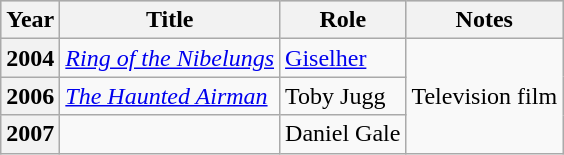<table class="wikitable sortable plainrowheaders">
<tr style="background:#ccc; text-align:center;">
<th scope="col">Year</th>
<th scope="col">Title</th>
<th scope="col">Role</th>
<th scope="col" class="unsortable">Notes</th>
</tr>
<tr>
<th scope="row">2004</th>
<td><em><a href='#'>Ring of the Nibelungs</a></em></td>
<td><a href='#'>Giselher</a></td>
<td rowspan=3>Television film</td>
</tr>
<tr>
<th scope="row">2006</th>
<td><em><a href='#'>The Haunted Airman</a></em></td>
<td>Toby Jugg</td>
</tr>
<tr>
<th scope="row">2007</th>
<td><em></em></td>
<td>Daniel Gale</td>
</tr>
</table>
